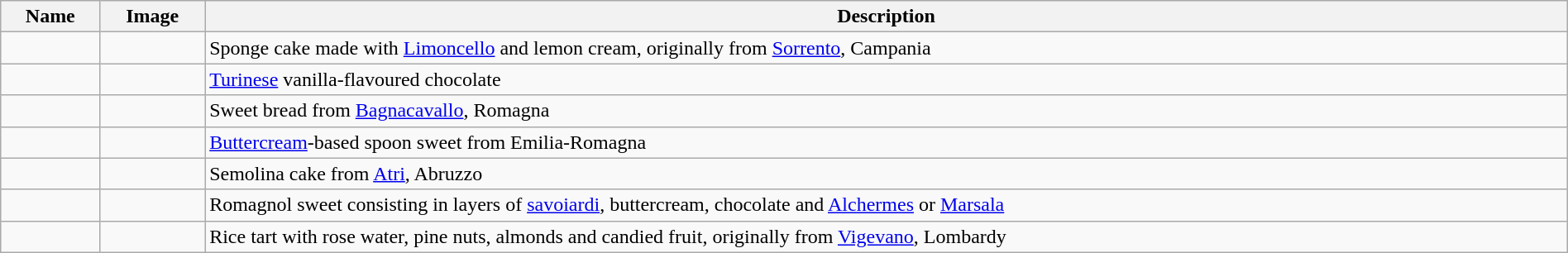<table class="wikitable sortable" width="100%">
<tr>
<th>Name</th>
<th class="unsortable">Image</th>
<th>Description</th>
</tr>
<tr>
<td></td>
<td></td>
<td>Sponge cake made with <a href='#'>Limoncello</a> and lemon cream, originally from <a href='#'>Sorrento</a>, Campania</td>
</tr>
<tr>
<td></td>
<td></td>
<td><a href='#'>Turinese</a> vanilla-flavoured chocolate</td>
</tr>
<tr>
<td></td>
<td></td>
<td>Sweet bread from <a href='#'>Bagnacavallo</a>, Romagna</td>
</tr>
<tr>
<td></td>
<td></td>
<td><a href='#'>Buttercream</a>-based spoon sweet from Emilia-Romagna</td>
</tr>
<tr>
<td></td>
<td></td>
<td>Semolina cake from <a href='#'>Atri</a>, Abruzzo</td>
</tr>
<tr>
<td></td>
<td></td>
<td>Romagnol sweet consisting in layers of <a href='#'>savoiardi</a>, buttercream, chocolate and <a href='#'>Alchermes</a> or <a href='#'>Marsala</a></td>
</tr>
<tr>
<td></td>
<td></td>
<td>Rice tart with rose water, pine nuts, almonds and candied fruit, originally from <a href='#'>Vigevano</a>, Lombardy</td>
</tr>
</table>
